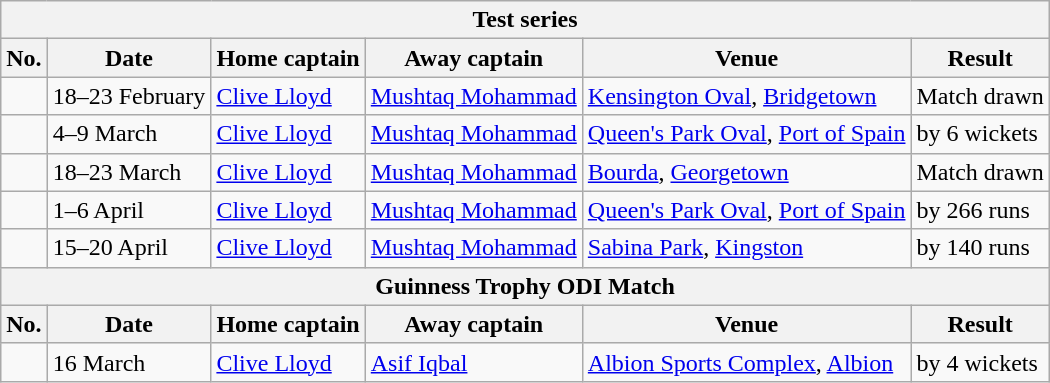<table class="wikitable">
<tr>
<th colspan="9">Test series</th>
</tr>
<tr>
<th>No.</th>
<th>Date</th>
<th>Home captain</th>
<th>Away captain</th>
<th>Venue</th>
<th>Result</th>
</tr>
<tr>
<td></td>
<td>18–23 February</td>
<td><a href='#'>Clive Lloyd</a></td>
<td><a href='#'>Mushtaq Mohammad</a></td>
<td><a href='#'>Kensington Oval</a>, <a href='#'>Bridgetown</a></td>
<td>Match drawn</td>
</tr>
<tr>
<td></td>
<td>4–9 March</td>
<td><a href='#'>Clive Lloyd</a></td>
<td><a href='#'>Mushtaq Mohammad</a></td>
<td><a href='#'>Queen's Park Oval</a>, <a href='#'>Port of Spain</a></td>
<td> by 6 wickets</td>
</tr>
<tr>
<td></td>
<td>18–23 March</td>
<td><a href='#'>Clive Lloyd</a></td>
<td><a href='#'>Mushtaq Mohammad</a></td>
<td><a href='#'>Bourda</a>, <a href='#'>Georgetown</a></td>
<td>Match drawn</td>
</tr>
<tr>
<td></td>
<td>1–6 April</td>
<td><a href='#'>Clive Lloyd</a></td>
<td><a href='#'>Mushtaq Mohammad</a></td>
<td><a href='#'>Queen's Park Oval</a>, <a href='#'>Port of Spain</a></td>
<td> by 266 runs</td>
</tr>
<tr>
<td></td>
<td>15–20 April</td>
<td><a href='#'>Clive Lloyd</a></td>
<td><a href='#'>Mushtaq Mohammad</a></td>
<td><a href='#'>Sabina Park</a>, <a href='#'>Kingston</a></td>
<td> by 140 runs</td>
</tr>
<tr>
<th colspan="9">Guinness Trophy ODI Match</th>
</tr>
<tr>
<th>No.</th>
<th>Date</th>
<th>Home captain</th>
<th>Away captain</th>
<th>Venue</th>
<th>Result</th>
</tr>
<tr>
<td></td>
<td>16 March</td>
<td><a href='#'>Clive Lloyd</a></td>
<td><a href='#'>Asif Iqbal</a></td>
<td><a href='#'>Albion Sports Complex</a>, <a href='#'>Albion</a></td>
<td> by 4 wickets</td>
</tr>
</table>
